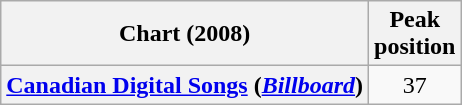<table class="wikitable plainrowheaders" style="text-align:center">
<tr>
<th scope="col">Chart (2008)</th>
<th scope="col">Peak<br>position</th>
</tr>
<tr>
<th scope="row"><a href='#'>Canadian Digital Songs</a> (<em><a href='#'>Billboard</a></em>)</th>
<td>37</td>
</tr>
</table>
